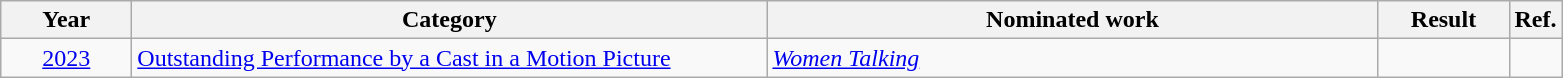<table class=wikitable>
<tr>
<th scope="col" style="width:5em;">Year</th>
<th scope="col" style="width:26em;">Category</th>
<th scope="col" style="width:25em;">Nominated work</th>
<th scope="col" style="width:5em;">Result</th>
<th>Ref.</th>
</tr>
<tr>
<td style="text-align:center;"><a href='#'>2023</a></td>
<td><a href='#'>Outstanding Performance by a Cast in a Motion Picture</a></td>
<td><em><a href='#'>Women Talking</a></em></td>
<td></td>
<td style="text-align:center;"></td>
</tr>
</table>
